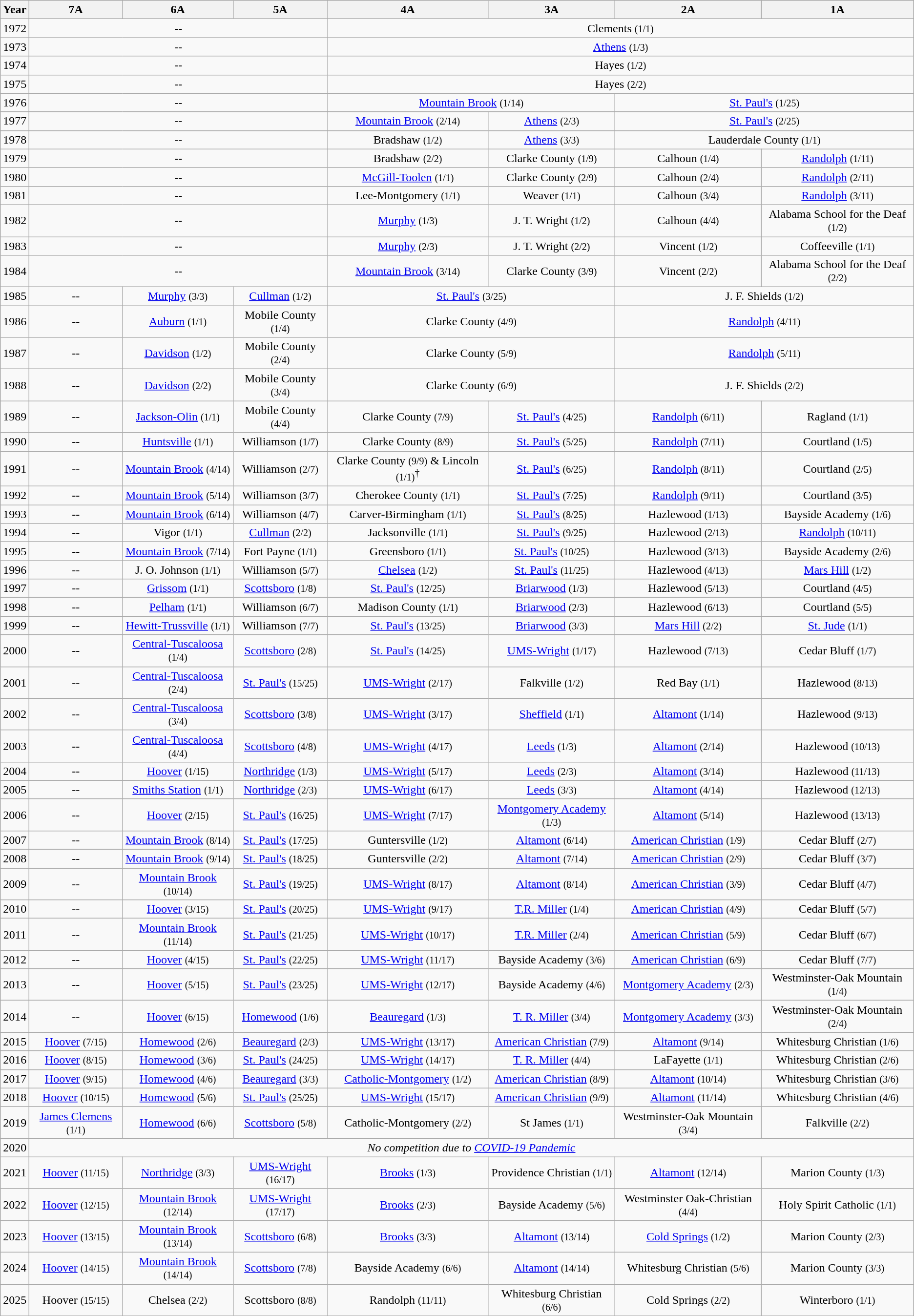<table class="wikitable" style="text-align:center">
<tr>
<th>Year</th>
<th>7A</th>
<th>6A</th>
<th>5A</th>
<th>4A</th>
<th>3A</th>
<th>2A</th>
<th>1A</th>
</tr>
<tr>
<td>1972</td>
<td colspan="3">--</td>
<td colspan="4">Clements <small>(1/1)</small></td>
</tr>
<tr>
<td>1973</td>
<td colspan="3">--</td>
<td colspan="4"><a href='#'>Athens</a> <small>(1/3)</small></td>
</tr>
<tr>
<td>1974</td>
<td colspan="3">--</td>
<td colspan="4">Hayes <small>(1/2)</small></td>
</tr>
<tr>
<td>1975</td>
<td colspan="3">--</td>
<td colspan="4">Hayes <small>(2/2)</small></td>
</tr>
<tr>
<td>1976</td>
<td colspan="3">--</td>
<td colspan="2"><a href='#'>Mountain Brook</a> <small>(1/14)</small></td>
<td colspan="2"><a href='#'>St. Paul's</a> <small>(1/25)</small></td>
</tr>
<tr>
<td>1977</td>
<td colspan="3">--</td>
<td><a href='#'>Mountain Brook</a> <small>(2/14)</small></td>
<td><a href='#'>Athens</a> <small>(2/3)</small></td>
<td colspan="2"><a href='#'>St. Paul's</a> <small>(2/25)</small></td>
</tr>
<tr>
<td>1978</td>
<td colspan="3">--</td>
<td>Bradshaw <small>(1/2)</small></td>
<td><a href='#'>Athens</a> <small>(3/3)</small></td>
<td colspan="2">Lauderdale County <small>(1/1)</small></td>
</tr>
<tr>
<td>1979</td>
<td colspan="3">--</td>
<td>Bradshaw <small>(2/2)</small></td>
<td>Clarke County <small>(1/9)</small></td>
<td>Calhoun <small>(1/4)</small></td>
<td><a href='#'>Randolph</a> <small>(1/11)</small></td>
</tr>
<tr>
<td>1980</td>
<td colspan="3">--</td>
<td><a href='#'>McGill-Toolen</a> <small>(1/1)</small></td>
<td>Clarke County <small>(2/9)</small></td>
<td>Calhoun <small>(2/4)</small></td>
<td><a href='#'>Randolph</a> <small>(2/11)</small></td>
</tr>
<tr>
<td>1981</td>
<td colspan="3">--</td>
<td>Lee-Montgomery <small>(1/1)</small></td>
<td>Weaver <small>(1/1)</small></td>
<td>Calhoun <small>(3/4)</small></td>
<td><a href='#'>Randolph</a> <small>(3/11)</small></td>
</tr>
<tr>
<td>1982</td>
<td colspan="3">--</td>
<td><a href='#'>Murphy</a> <small>(1/3)</small></td>
<td>J. T. Wright <small>(1/2)</small></td>
<td>Calhoun <small>(4/4)</small></td>
<td>Alabama School for the Deaf <small>(1/2)</small></td>
</tr>
<tr>
<td>1983</td>
<td colspan="3">--</td>
<td><a href='#'>Murphy</a> <small>(2/3)</small></td>
<td>J. T. Wright <small>(2/2)</small></td>
<td>Vincent <small>(1/2)</small></td>
<td>Coffeeville <small>(1/1)</small></td>
</tr>
<tr>
<td>1984</td>
<td colspan="3">--</td>
<td><a href='#'>Mountain Brook</a> <small>(3/14)</small></td>
<td>Clarke County <small>(3/9)</small></td>
<td>Vincent <small>(2/2)</small></td>
<td>Alabama School for the Deaf <small>(2/2)</small></td>
</tr>
<tr>
<td>1985</td>
<td>--</td>
<td><a href='#'>Murphy</a> <small>(3/3)</small></td>
<td><a href='#'>Cullman</a> <small>(1/2)</small></td>
<td colspan="2"><a href='#'>St. Paul's</a> <small>(3/25)</small></td>
<td colspan="2">J. F. Shields <small>(1/2)</small></td>
</tr>
<tr>
<td>1986</td>
<td>--</td>
<td><a href='#'>Auburn</a> <small>(1/1)</small></td>
<td>Mobile County <small>(1/4)</small></td>
<td colspan="2">Clarke County <small>(4/9)</small></td>
<td colspan="2"><a href='#'>Randolph</a> <small>(4/11)</small></td>
</tr>
<tr>
<td>1987</td>
<td>--</td>
<td><a href='#'>Davidson</a> <small>(1/2)</small></td>
<td>Mobile County <small>(2/4)</small></td>
<td colspan="2">Clarke County <small>(5/9)</small></td>
<td colspan="2"><a href='#'>Randolph</a> <small>(5/11)</small></td>
</tr>
<tr>
<td>1988</td>
<td>--</td>
<td><a href='#'>Davidson</a> <small>(2/2)</small></td>
<td>Mobile County <small>(3/4)</small></td>
<td colspan="2">Clarke County <small>(6/9)</small></td>
<td colspan="2">J. F. Shields <small>(2/2)</small></td>
</tr>
<tr>
<td>1989</td>
<td>--</td>
<td><a href='#'>Jackson-Olin</a> <small>(1/1)</small></td>
<td>Mobile County <small>(4/4)</small></td>
<td>Clarke County <small>(7/9)</small></td>
<td><a href='#'>St. Paul's</a> <small>(4/25)</small></td>
<td><a href='#'>Randolph</a> <small>(6/11)</small></td>
<td>Ragland <small>(1/1)</small></td>
</tr>
<tr>
<td>1990</td>
<td>--</td>
<td><a href='#'>Huntsville</a> <small>(1/1)</small></td>
<td>Williamson <small>(1/7)</small></td>
<td>Clarke County <small>(8/9)</small></td>
<td><a href='#'>St. Paul's</a> <small>(5/25)</small></td>
<td><a href='#'>Randolph</a> <small>(7/11)</small></td>
<td>Courtland <small>(1/5)</small></td>
</tr>
<tr>
<td>1991</td>
<td>--</td>
<td><a href='#'>Mountain Brook</a> <small>(4/14)</small></td>
<td>Williamson <small>(2/7)</small></td>
<td>Clarke County <small>(9/9)</small>  & Lincoln <small>(1/1)</small><sup>†</sup></td>
<td><a href='#'>St. Paul's</a> <small>(6/25)</small></td>
<td><a href='#'>Randolph</a> <small>(8/11)</small></td>
<td>Courtland <small>(2/5)</small></td>
</tr>
<tr>
<td>1992</td>
<td>--</td>
<td><a href='#'>Mountain Brook</a> <small>(5/14)</small></td>
<td>Williamson <small>(3/7)</small></td>
<td>Cherokee County <small>(1/1)</small></td>
<td><a href='#'>St. Paul's</a> <small>(7/25)</small></td>
<td><a href='#'>Randolph</a> <small>(9/11)</small></td>
<td>Courtland <small>(3/5)</small></td>
</tr>
<tr>
<td>1993</td>
<td>--</td>
<td><a href='#'>Mountain Brook</a> <small>(6/14)</small></td>
<td>Williamson <small>(4/7)</small></td>
<td>Carver-Birmingham <small>(1/1)</small></td>
<td><a href='#'>St. Paul's</a> <small>(8/25)</small></td>
<td>Hazlewood <small>(1/13)</small></td>
<td>Bayside Academy <small>(1/6)</small></td>
</tr>
<tr>
<td>1994</td>
<td>--</td>
<td>Vigor <small>(1/1)</small></td>
<td><a href='#'>Cullman</a> <small>(2/2)</small></td>
<td>Jacksonville <small>(1/1)</small></td>
<td><a href='#'>St. Paul's</a> <small>(9/25)</small></td>
<td>Hazlewood <small>(2/13)</small></td>
<td><a href='#'>Randolph</a> <small>(10/11)</small></td>
</tr>
<tr>
<td>1995</td>
<td>--</td>
<td><a href='#'>Mountain Brook</a> <small>(7/14)</small></td>
<td>Fort Payne <small>(1/1)</small></td>
<td>Greensboro <small>(1/1)</small></td>
<td><a href='#'>St. Paul's</a> <small>(10/25)</small></td>
<td>Hazlewood <small>(3/13)</small></td>
<td>Bayside Academy <small>(2/6)</small></td>
</tr>
<tr>
<td>1996</td>
<td>--</td>
<td>J. O. Johnson <small>(1/1)</small></td>
<td>Williamson <small>(5/7)</small></td>
<td><a href='#'>Chelsea</a> <small>(1/2)</small></td>
<td><a href='#'>St. Paul's</a> <small>(11/25)</small></td>
<td>Hazlewood <small>(4/13)</small></td>
<td><a href='#'>Mars Hill</a> <small>(1/2)</small></td>
</tr>
<tr>
<td>1997</td>
<td>--</td>
<td><a href='#'>Grissom</a> <small>(1/1)</small></td>
<td><a href='#'>Scottsboro</a> <small>(1/8)</small></td>
<td><a href='#'>St. Paul's</a> <small>(12/25)</small></td>
<td><a href='#'>Briarwood</a> <small>(1/3)</small></td>
<td>Hazlewood <small>(5/13)</small></td>
<td>Courtland <small>(4/5)</small></td>
</tr>
<tr>
<td>1998</td>
<td>--</td>
<td><a href='#'>Pelham</a> <small>(1/1)</small></td>
<td>Williamson <small>(6/7)</small></td>
<td>Madison County <small>(1/1)</small></td>
<td><a href='#'>Briarwood</a> <small>(2/3)</small></td>
<td>Hazlewood  <small>(6/13)</small></td>
<td>Courtland <small>(5/5)</small></td>
</tr>
<tr>
<td>1999</td>
<td>--</td>
<td><a href='#'>Hewitt-Trussville</a> <small>(1/1)</small></td>
<td>Williamson <small>(7/7)</small></td>
<td><a href='#'>St. Paul's</a> <small>(13/25)</small></td>
<td><a href='#'>Briarwood</a> <small>(3/3)</small></td>
<td><a href='#'>Mars Hill</a> <small>(2/2)</small></td>
<td><a href='#'>St. Jude</a> <small>(1/1)</small></td>
</tr>
<tr>
<td>2000</td>
<td>--</td>
<td><a href='#'>Central-Tuscaloosa</a> <small>(1/4)</small></td>
<td><a href='#'>Scottsboro</a> <small>(2/8)</small></td>
<td><a href='#'>St. Paul's</a> <small>(14/25)</small></td>
<td><a href='#'>UMS-Wright</a> <small>(1/17)</small></td>
<td>Hazlewood <small>(7/13)</small></td>
<td>Cedar Bluff <small>(1/7)</small></td>
</tr>
<tr>
<td>2001</td>
<td>--</td>
<td><a href='#'>Central-Tuscaloosa</a> <small>(2/4)</small></td>
<td><a href='#'>St. Paul's</a> <small>(15/25)</small></td>
<td><a href='#'>UMS-Wright</a> <small>(2/17)</small></td>
<td>Falkville <small>(1/2)</small></td>
<td>Red Bay <small>(1/1)</small></td>
<td>Hazlewood <small>(8/13)</small></td>
</tr>
<tr>
<td>2002</td>
<td>--</td>
<td><a href='#'>Central-Tuscaloosa</a> <small>(3/4)</small></td>
<td><a href='#'>Scottsboro</a> <small>(3/8)</small></td>
<td><a href='#'>UMS-Wright</a> <small>(3/17)</small></td>
<td><a href='#'>Sheffield</a> <small>(1/1)</small></td>
<td><a href='#'>Altamont</a> <small>(1/14)</small></td>
<td>Hazlewood <small>(9/13)</small></td>
</tr>
<tr>
<td>2003</td>
<td>--</td>
<td><a href='#'>Central-Tuscaloosa</a>  <small>(4/4)</small></td>
<td><a href='#'>Scottsboro</a> <small>(4/8)</small></td>
<td><a href='#'>UMS-Wright</a> <small>(4/17)</small></td>
<td><a href='#'>Leeds</a> <small>(1/3)</small></td>
<td><a href='#'>Altamont</a> <small>(2/14)</small></td>
<td>Hazlewood <small>(10/13)</small></td>
</tr>
<tr>
<td>2004</td>
<td>--</td>
<td><a href='#'>Hoover</a> <small>(1/15)</small></td>
<td><a href='#'>Northridge</a> <small>(1/3)</small></td>
<td><a href='#'>UMS-Wright</a> <small>(5/17)</small></td>
<td><a href='#'>Leeds</a> <small>(2/3)</small></td>
<td><a href='#'>Altamont</a> <small>(3/14)</small></td>
<td>Hazlewood <small>(11/13)</small></td>
</tr>
<tr>
<td>2005</td>
<td>--</td>
<td><a href='#'>Smiths Station</a> <small>(1/1)</small></td>
<td><a href='#'>Northridge</a> <small>(2/3)</small></td>
<td><a href='#'>UMS-Wright</a> <small>(6/17)</small></td>
<td><a href='#'>Leeds</a> <small>(3/3)</small></td>
<td><a href='#'>Altamont</a> <small>(4/14)</small></td>
<td>Hazlewood <small>(12/13)</small></td>
</tr>
<tr>
<td>2006</td>
<td>--</td>
<td><a href='#'>Hoover</a> <small>(2/15)</small></td>
<td><a href='#'>St. Paul's</a> <small>(16/25)</small></td>
<td><a href='#'>UMS-Wright</a> <small>(7/17)</small></td>
<td><a href='#'>Montgomery Academy</a> <small>(1/3)</small></td>
<td><a href='#'>Altamont</a> <small>(5/14)</small></td>
<td>Hazlewood <small>(13/13)</small></td>
</tr>
<tr>
<td>2007</td>
<td>--</td>
<td><a href='#'>Mountain Brook</a> <small>(8/14)</small></td>
<td><a href='#'>St. Paul's</a> <small>(17/25)</small></td>
<td>Guntersville <small>(1/2)</small></td>
<td><a href='#'>Altamont</a> <small>(6/14)</small></td>
<td><a href='#'>American Christian</a> <small>(1/9)</small></td>
<td>Cedar Bluff <small>(2/7)</small></td>
</tr>
<tr>
<td>2008</td>
<td>--</td>
<td><a href='#'>Mountain Brook</a> <small>(9/14)</small></td>
<td><a href='#'>St. Paul's</a> <small>(18/25)</small></td>
<td>Guntersville <small>(2/2)</small></td>
<td><a href='#'>Altamont</a> <small>(7/14)</small></td>
<td><a href='#'>American Christian</a> <small>(2/9)</small></td>
<td>Cedar Bluff <small>(3/7)</small></td>
</tr>
<tr>
<td>2009</td>
<td>--</td>
<td><a href='#'>Mountain Brook</a> <small>(10/14)</small></td>
<td><a href='#'>St. Paul's</a> <small>(19/25)</small></td>
<td><a href='#'>UMS-Wright</a> <small>(8/17)</small></td>
<td><a href='#'>Altamont</a> <small>(8/14)</small></td>
<td><a href='#'>American Christian</a> <small>(3/9)</small></td>
<td>Cedar Bluff <small>(4/7)</small></td>
</tr>
<tr>
<td>2010</td>
<td>--</td>
<td><a href='#'>Hoover</a> <small>(3/15)</small></td>
<td><a href='#'>St. Paul's</a> <small>(20/25)</small></td>
<td><a href='#'>UMS-Wright</a> <small>(9/17)</small></td>
<td><a href='#'>T.R. Miller</a> <small>(1/4)</small></td>
<td><a href='#'>American Christian</a> <small>(4/9)</small></td>
<td>Cedar Bluff <small>(5/7)</small></td>
</tr>
<tr>
<td>2011</td>
<td>--</td>
<td><a href='#'>Mountain Brook</a> <small>(11/14)</small></td>
<td><a href='#'>St. Paul's</a> <small>(21/25)</small></td>
<td><a href='#'>UMS-Wright</a> <small>(10/17)</small></td>
<td><a href='#'>T.R. Miller</a> <small>(2/4)</small></td>
<td><a href='#'>American Christian</a> <small>(5/9)</small></td>
<td>Cedar Bluff <small>(6/7)</small></td>
</tr>
<tr>
<td>2012</td>
<td>--</td>
<td><a href='#'>Hoover</a> <small>(4/15)</small></td>
<td><a href='#'>St. Paul's</a> <small>(22/25)</small></td>
<td><a href='#'>UMS-Wright</a>  <small>(11/17)</small></td>
<td>Bayside Academy <small>(3/6)</small></td>
<td><a href='#'>American Christian</a> <small>(6/9)</small></td>
<td>Cedar Bluff <small>(7/7)</small></td>
</tr>
<tr>
<td>2013</td>
<td>--</td>
<td><a href='#'>Hoover</a> <small>(5/15)</small></td>
<td><a href='#'>St. Paul's</a> <small>(23/25)</small></td>
<td><a href='#'>UMS-Wright</a> <small>(12/17)</small></td>
<td>Bayside Academy <small>(4/6)</small></td>
<td><a href='#'>Montgomery Academy</a> <small>(2/3)</small></td>
<td>Westminster-Oak Mountain <small>(1/4)</small></td>
</tr>
<tr>
<td>2014</td>
<td>--</td>
<td><a href='#'>Hoover</a> <small>(6/15)</small></td>
<td><a href='#'>Homewood</a> <small>(1/6)</small></td>
<td><a href='#'>Beauregard</a> <small>(1/3)</small></td>
<td><a href='#'>T. R. Miller</a> <small>(3/4)</small></td>
<td><a href='#'>Montgomery Academy</a> <small>(3/3)</small></td>
<td>Westminster-Oak Mountain <small>(2/4)</small></td>
</tr>
<tr>
<td>2015</td>
<td><a href='#'>Hoover</a> <small>(7/15)</small></td>
<td><a href='#'>Homewood</a> <small>(2/6)</small></td>
<td><a href='#'>Beauregard</a> <small>(2/3)</small></td>
<td><a href='#'>UMS-Wright</a> <small>(13/17)</small></td>
<td><a href='#'>American Christian</a> <small>(7/9)</small></td>
<td><a href='#'>Altamont</a> <small>(9/14)</small></td>
<td>Whitesburg Christian <small>(1/6)</small></td>
</tr>
<tr>
<td>2016</td>
<td><a href='#'>Hoover</a> <small>(8/15)</small></td>
<td><a href='#'>Homewood</a> <small>(3/6)</small></td>
<td><a href='#'>St. Paul's</a> <small>(24/25)</small></td>
<td><a href='#'>UMS-Wright</a> <small>(14/17)</small></td>
<td><a href='#'>T. R. Miller</a> <small>(4/4)</small></td>
<td>LaFayette <small>(1/1)</small></td>
<td>Whitesburg Christian <small>(2/6)</small></td>
</tr>
<tr>
<td>2017</td>
<td><a href='#'>Hoover</a> <small>(9/15)</small></td>
<td><a href='#'>Homewood</a> <small>(4/6)</small></td>
<td><a href='#'>Beauregard</a> <small>(3/3)</small></td>
<td><a href='#'>Catholic-Montgomery</a> <small>(1/2)</small></td>
<td><a href='#'>American Christian</a> <small>(8/9)</small></td>
<td><a href='#'>Altamont</a> <small>(10/14)</small></td>
<td>Whitesburg Christian <small>(3/6)</small></td>
</tr>
<tr>
<td>2018</td>
<td><a href='#'>Hoover</a> <small>(10/15)</small></td>
<td><a href='#'>Homewood</a> <small>(5/6)</small></td>
<td><a href='#'>St. Paul's</a> <small>(25/25)</small></td>
<td><a href='#'>UMS-Wright</a> <small>(15/17)</small></td>
<td><a href='#'>American Christian</a> <small>(9/9)</small></td>
<td><a href='#'>Altamont</a> <small>(11/14)</small></td>
<td>Whitesburg Christian <small>(4/6)</small></td>
</tr>
<tr>
<td>2019</td>
<td><a href='#'>James Clemens</a> <small>(1/1)</small></td>
<td><a href='#'>Homewood</a> <small>(6/6)</small></td>
<td><a href='#'>Scottsboro</a> <small>(5/8)</small></td>
<td>Catholic-Montgomery  <small>(2/2)</small></td>
<td>St James <small>(1/1)</small></td>
<td>Westminster-Oak Mountain <small>(3/4)</small></td>
<td>Falkville <small>(2/2)</small></td>
</tr>
<tr>
<td>2020</td>
<td colspan="7"><em>No competition due to <a href='#'>COVID-19 Pandemic</a></em></td>
</tr>
<tr>
<td>2021</td>
<td><a href='#'>Hoover</a> <small>(11/15)</small></td>
<td><a href='#'>Northridge</a> <small>(3/3)</small></td>
<td><a href='#'>UMS-Wright</a> <small>(16/17)</small></td>
<td><a href='#'>Brooks</a> <small>(1/3)</small></td>
<td>Providence Christian <small>(1/1)</small></td>
<td><a href='#'>Altamont</a> <small>(12/14)</small></td>
<td>Marion County <small>(1/3)</small></td>
</tr>
<tr>
<td>2022</td>
<td><a href='#'>Hoover</a> <small>(12/15)</small></td>
<td><a href='#'>Mountain Brook</a> <small>(12/14)</small></td>
<td><a href='#'>UMS-Wright</a> <small>(17/17)</small></td>
<td><a href='#'>Brooks</a> <small>(2/3)</small></td>
<td>Bayside Academy <small>(5/6)</small></td>
<td>Westminster Oak-Christian <small>(4/4)</small></td>
<td>Holy Spirit Catholic <small>(1/1)</small></td>
</tr>
<tr>
<td>2023</td>
<td><a href='#'>Hoover</a> <small>(13/15)</small></td>
<td><a href='#'>Mountain Brook</a> <small>(13/14)</small></td>
<td><a href='#'>Scottsboro</a> <small>(6/8)</small></td>
<td><a href='#'>Brooks</a> <small>(3/3)</small></td>
<td><a href='#'>Altamont</a> <small>(13/14)</small></td>
<td><a href='#'>Cold Springs</a> <small>(1/2)</small></td>
<td>Marion County <small>(2/3)</small></td>
</tr>
<tr>
<td>2024</td>
<td><a href='#'>Hoover</a> <small>(14/15)</small></td>
<td><a href='#'>Mountain Brook</a> <small>(14/14)</small></td>
<td><a href='#'>Scottsboro</a> <small>(7/8)</small></td>
<td>Bayside Academy <small>(6/6)</small></td>
<td><a href='#'>Altamont</a> <small>(14/14)</small></td>
<td>Whitesburg Christian <small>(5/6)</small></td>
<td>Marion County <small>(3/3)</small></td>
</tr>
<tr>
<td>2025</td>
<td>Hoover <small>(15/15)</small></td>
<td>Chelsea <small>(2/2)</small></td>
<td>Scottsboro <small>(8/8)</small></td>
<td>Randolph <small>(11/11)</small></td>
<td>Whitesburg Christian <small>(6/6)</small></td>
<td>Cold Springs <small>(2/2)</small></td>
<td>Winterboro <small>(1/1)</small></td>
</tr>
</table>
